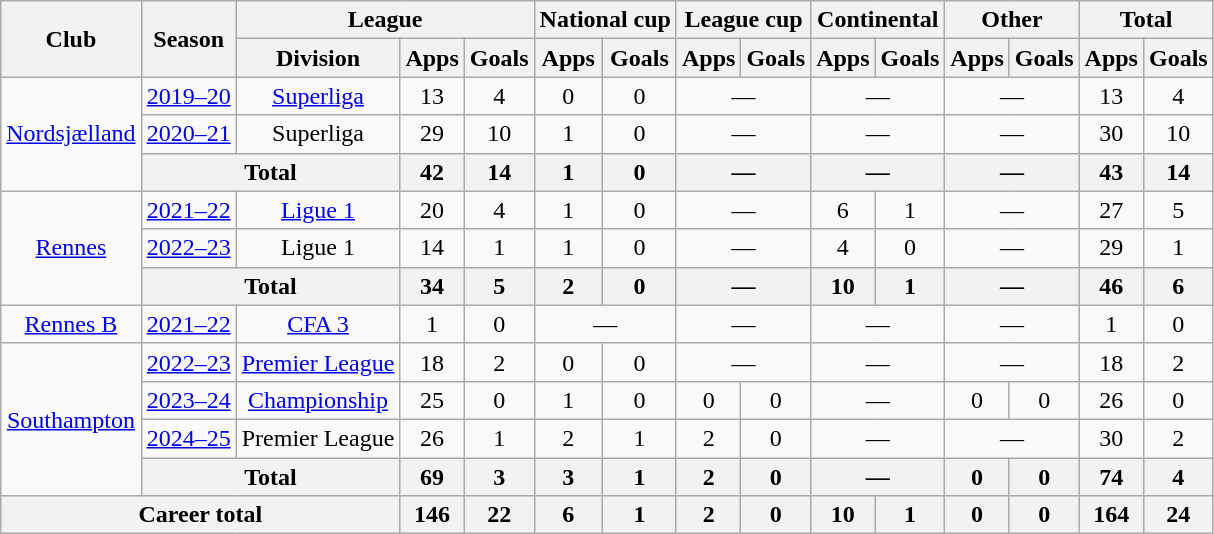<table class="wikitable" style="text-align:center">
<tr>
<th rowspan="2">Club</th>
<th rowspan="2">Season</th>
<th colspan="3">League</th>
<th colspan="2">National cup</th>
<th colspan="2">League cup</th>
<th colspan="2">Continental</th>
<th colspan="2">Other</th>
<th colspan="2">Total</th>
</tr>
<tr>
<th>Division</th>
<th>Apps</th>
<th>Goals</th>
<th>Apps</th>
<th>Goals</th>
<th>Apps</th>
<th>Goals</th>
<th>Apps</th>
<th>Goals</th>
<th>Apps</th>
<th>Goals</th>
<th>Apps</th>
<th>Goals</th>
</tr>
<tr>
<td rowspan="3"><a href='#'>Nordsjælland</a></td>
<td><a href='#'>2019–20</a></td>
<td><a href='#'>Superliga</a></td>
<td>13</td>
<td>4</td>
<td>0</td>
<td>0</td>
<td colspan="2">—</td>
<td colspan="2">—</td>
<td colspan="2">—</td>
<td>13</td>
<td>4</td>
</tr>
<tr>
<td><a href='#'>2020–21</a></td>
<td>Superliga</td>
<td>29</td>
<td>10</td>
<td>1</td>
<td>0</td>
<td colspan="2">—</td>
<td colspan="2">—</td>
<td colspan="2">—</td>
<td>30</td>
<td>10</td>
</tr>
<tr>
<th colspan="2">Total</th>
<th>42</th>
<th>14</th>
<th>1</th>
<th>0</th>
<th colspan="2">—</th>
<th colspan="2">—</th>
<th colspan="2">—</th>
<th>43</th>
<th>14</th>
</tr>
<tr>
<td rowspan="3"><a href='#'>Rennes</a></td>
<td><a href='#'>2021–22</a></td>
<td><a href='#'>Ligue 1</a></td>
<td>20</td>
<td>4</td>
<td>1</td>
<td>0</td>
<td colspan="2">—</td>
<td>6</td>
<td>1</td>
<td colspan="2">—</td>
<td>27</td>
<td>5</td>
</tr>
<tr>
<td><a href='#'>2022–23</a></td>
<td>Ligue 1</td>
<td>14</td>
<td>1</td>
<td>1</td>
<td>0</td>
<td colspan="2">—</td>
<td>4</td>
<td>0</td>
<td colspan="2">—</td>
<td>29</td>
<td>1</td>
</tr>
<tr>
<th colspan="2">Total</th>
<th>34</th>
<th>5</th>
<th>2</th>
<th>0</th>
<th colspan="2">—</th>
<th>10</th>
<th>1</th>
<th colspan="2">—</th>
<th>46</th>
<th>6</th>
</tr>
<tr>
<td><a href='#'>Rennes B</a></td>
<td><a href='#'>2021–22</a></td>
<td><a href='#'>CFA 3</a></td>
<td>1</td>
<td>0</td>
<td colspan="2">—</td>
<td colspan="2">—</td>
<td colspan="2">—</td>
<td colspan="2">—</td>
<td>1</td>
<td>0</td>
</tr>
<tr>
<td rowspan="4"><a href='#'>Southampton</a></td>
<td><a href='#'>2022–23</a></td>
<td><a href='#'>Premier League</a></td>
<td>18</td>
<td>2</td>
<td>0</td>
<td>0</td>
<td colspan="2">—</td>
<td colspan="2">—</td>
<td colspan="2">—</td>
<td>18</td>
<td>2</td>
</tr>
<tr>
<td><a href='#'>2023–24</a></td>
<td><a href='#'>Championship</a></td>
<td>25</td>
<td>0</td>
<td>1</td>
<td>0</td>
<td>0</td>
<td>0</td>
<td colspan="2">—</td>
<td>0</td>
<td>0</td>
<td>26</td>
<td>0</td>
</tr>
<tr>
<td><a href='#'>2024–25</a></td>
<td>Premier League</td>
<td>26</td>
<td>1</td>
<td>2</td>
<td>1</td>
<td>2</td>
<td>0</td>
<td colspan="2">—</td>
<td colspan="2">—</td>
<td>30</td>
<td>2</td>
</tr>
<tr>
<th colspan="2">Total</th>
<th>69</th>
<th>3</th>
<th>3</th>
<th>1</th>
<th>2</th>
<th>0</th>
<th colspan="2">—</th>
<th>0</th>
<th>0</th>
<th>74</th>
<th>4</th>
</tr>
<tr>
<th colspan="3">Career total</th>
<th>146</th>
<th>22</th>
<th>6</th>
<th>1</th>
<th>2</th>
<th>0</th>
<th>10</th>
<th>1</th>
<th>0</th>
<th>0</th>
<th>164</th>
<th>24</th>
</tr>
</table>
